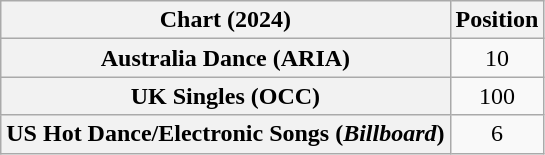<table class="wikitable sortable plainrowheaders" style="text-align:center">
<tr>
<th scope="col">Chart (2024)</th>
<th scope="col">Position</th>
</tr>
<tr>
<th scope="row">Australia Dance (ARIA)</th>
<td>10</td>
</tr>
<tr>
<th scope="row">UK Singles (OCC)</th>
<td>100</td>
</tr>
<tr>
<th scope="row">US Hot Dance/Electronic Songs (<em>Billboard</em>)</th>
<td>6</td>
</tr>
</table>
